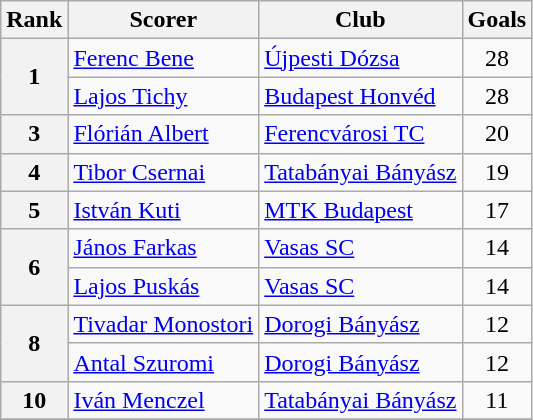<table class="wikitable" style="text-align:center">
<tr>
<th>Rank</th>
<th>Scorer</th>
<th>Club</th>
<th>Goals</th>
</tr>
<tr>
<th rowspan="2">1</th>
<td align=left> <a href='#'>Ferenc Bene</a></td>
<td align=left><a href='#'>Újpesti Dózsa</a></td>
<td>28</td>
</tr>
<tr>
<td align=left> <a href='#'>Lajos Tichy</a></td>
<td align=left><a href='#'>Budapest Honvéd</a></td>
<td>28</td>
</tr>
<tr>
<th rowspan="1">3</th>
<td align=left> <a href='#'>Flórián Albert</a></td>
<td align=left><a href='#'>Ferencvárosi TC</a></td>
<td>20</td>
</tr>
<tr>
<th rowspan="1">4</th>
<td align=left> <a href='#'>Tibor Csernai</a></td>
<td align=left><a href='#'>Tatabányai Bányász</a></td>
<td>19</td>
</tr>
<tr>
<th rowspan="1">5</th>
<td align=left> <a href='#'>István Kuti</a></td>
<td align=left><a href='#'>MTK Budapest</a></td>
<td>17</td>
</tr>
<tr>
<th rowspan="2">6</th>
<td align=left> <a href='#'>János Farkas</a></td>
<td align=left><a href='#'>Vasas SC</a></td>
<td>14</td>
</tr>
<tr>
<td align=left> <a href='#'>Lajos Puskás</a></td>
<td align=left><a href='#'>Vasas SC</a></td>
<td>14</td>
</tr>
<tr>
<th rowspan="2">8</th>
<td align=left> <a href='#'>Tivadar Monostori</a></td>
<td align=left><a href='#'>Dorogi Bányász</a></td>
<td>12</td>
</tr>
<tr>
<td align=left> <a href='#'>Antal Szuromi</a></td>
<td align=left><a href='#'>Dorogi Bányász</a></td>
<td>12</td>
</tr>
<tr>
<th rowspan="1">10</th>
<td align=left> <a href='#'>Iván Menczel</a></td>
<td align=left><a href='#'>Tatabányai Bányász</a></td>
<td>11</td>
</tr>
<tr>
</tr>
</table>
